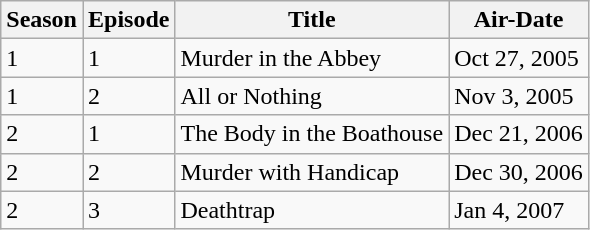<table class="wikitable">
<tr>
<th>Season</th>
<th>Episode</th>
<th>Title</th>
<th>Air-Date</th>
</tr>
<tr>
<td>1</td>
<td>1</td>
<td>Murder in the Abbey</td>
<td>Oct 27, 2005</td>
</tr>
<tr>
<td>1</td>
<td>2</td>
<td>All or Nothing</td>
<td>Nov 3, 2005</td>
</tr>
<tr>
<td>2</td>
<td>1</td>
<td>The Body in the Boathouse</td>
<td>Dec 21, 2006</td>
</tr>
<tr>
<td>2</td>
<td>2</td>
<td>Murder with Handicap</td>
<td>Dec 30, 2006</td>
</tr>
<tr>
<td>2</td>
<td>3</td>
<td>Deathtrap</td>
<td>Jan 4, 2007</td>
</tr>
</table>
